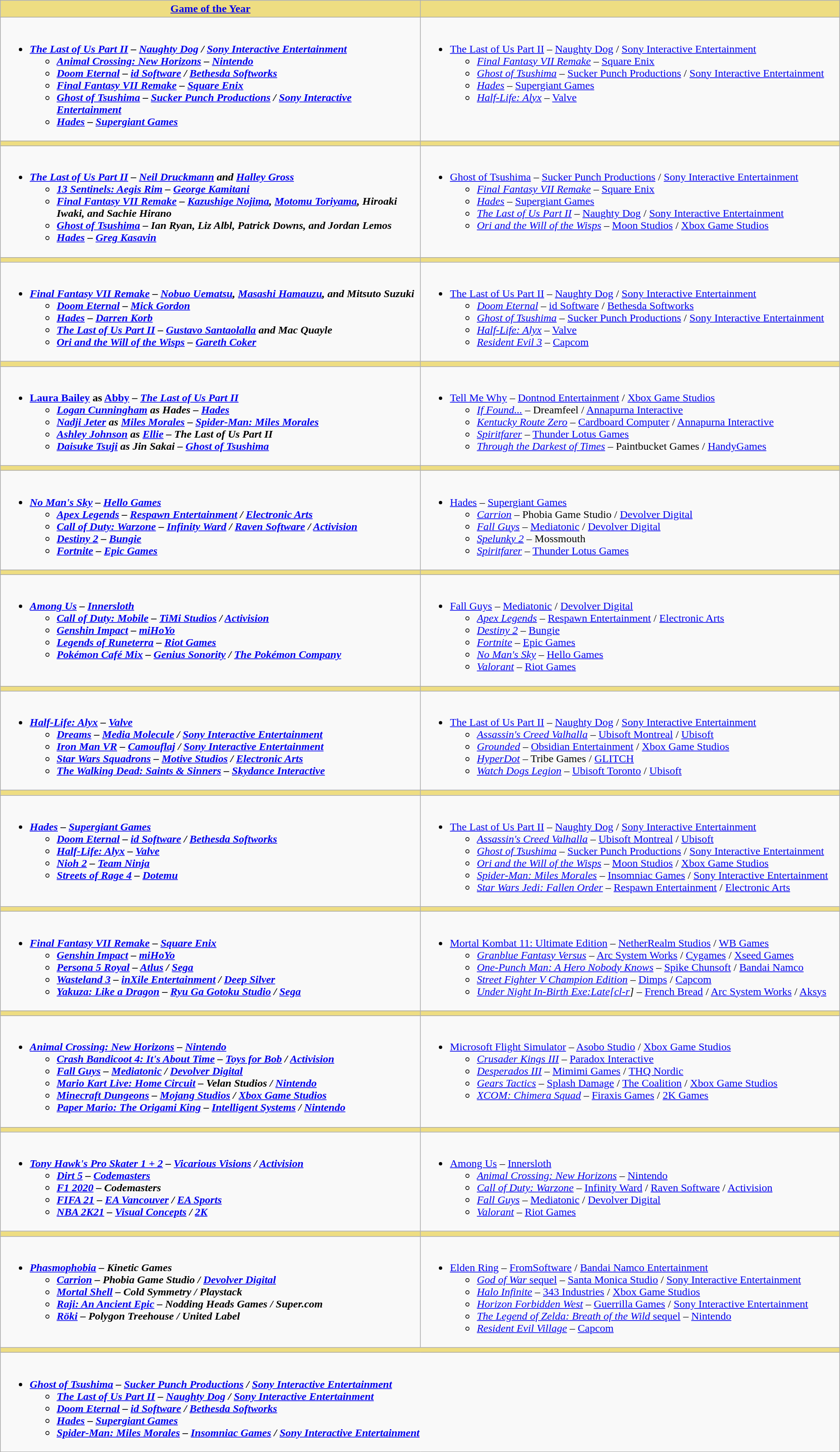<table class=wikitable>
<tr>
<th style="background:#eedd82; width:50em;"><a href='#'>Game of the Year</a></th>
<th style="background:#eedd82; width:50em;"></th>
</tr>
<tr>
<td valign="top"><br><ul><li><strong><em> <a href='#'>The Last of Us Part II</a><em> – <a href='#'>Naughty Dog</a> / <a href='#'>Sony Interactive Entertainment</a><strong><ul><li></em><a href='#'>Animal Crossing: New Horizons</a><em> – <a href='#'>Nintendo</a></li><li></em><a href='#'>Doom Eternal</a><em> – <a href='#'>id Software</a> / <a href='#'>Bethesda Softworks</a></li><li></em><a href='#'>Final Fantasy VII Remake</a><em> – <a href='#'>Square Enix</a></li><li></em><a href='#'>Ghost of Tsushima</a><em> – <a href='#'>Sucker Punch Productions</a> / <a href='#'>Sony Interactive Entertainment</a></li><li></em><a href='#'>Hades</a><em> – <a href='#'>Supergiant Games</a></li></ul></li></ul></td>
<td valign="top"><br><ul><li></em></strong><a href='#'>The Last of Us Part II</a></em> – <a href='#'>Naughty Dog</a> / <a href='#'>Sony Interactive Entertainment</a></strong><ul><li><em><a href='#'>Final Fantasy VII Remake</a></em> – <a href='#'>Square Enix</a></li><li><em><a href='#'>Ghost of Tsushima</a></em> – <a href='#'>Sucker Punch Productions</a> / <a href='#'>Sony Interactive Entertainment</a></li><li><em><a href='#'>Hades</a></em> – <a href='#'>Supergiant Games</a></li><li><em><a href='#'>Half-Life: Alyx</a></em> – <a href='#'>Valve</a></li></ul></li></ul></td>
</tr>
<tr>
<th style="background:#eedd82"></th>
<th style="background:#eedd82"></th>
</tr>
<tr>
<td valign="top"><br><ul><li><strong><em><a href='#'>The Last of Us Part II</a><em> – <a href='#'>Neil Druckmann</a> and <a href='#'>Halley Gross</a><strong><ul><li></em><a href='#'>13 Sentinels: Aegis Rim</a><em> – <a href='#'>George Kamitani</a></li><li></em><a href='#'>Final Fantasy VII Remake</a><em> – <a href='#'>Kazushige Nojima</a>, <a href='#'>Motomu Toriyama</a>, Hiroaki Iwaki, and Sachie Hirano</li><li></em><a href='#'>Ghost of Tsushima</a><em> – Ian Ryan, Liz Albl, Patrick Downs, and Jordan Lemos</li><li></em><a href='#'>Hades</a><em> – <a href='#'>Greg Kasavin</a></li></ul></li></ul></td>
<td valign="top"><br><ul><li></em></strong><a href='#'>Ghost of Tsushima</a></em> – <a href='#'>Sucker Punch Productions</a> / <a href='#'>Sony Interactive Entertainment</a></strong><ul><li><em><a href='#'>Final Fantasy VII Remake</a></em> – <a href='#'>Square Enix</a></li><li><em><a href='#'>Hades</a></em> – <a href='#'>Supergiant Games</a></li><li><em><a href='#'>The Last of Us Part II</a></em> – <a href='#'>Naughty Dog</a> / <a href='#'>Sony Interactive Entertainment</a></li><li><em><a href='#'>Ori and the Will of the Wisps</a></em> – <a href='#'>Moon Studios</a> / <a href='#'>Xbox Game Studios</a></li></ul></li></ul></td>
</tr>
<tr>
<th style="background:#eedd82"></th>
<th style="background:#eedd82"></th>
</tr>
<tr>
<td valign="top"><br><ul><li><strong><em><a href='#'>Final Fantasy VII Remake</a><em> – <a href='#'>Nobuo Uematsu</a>, <a href='#'>Masashi Hamauzu</a>, and Mitsuto Suzuki<strong><ul><li></em><a href='#'>Doom Eternal</a><em> – <a href='#'>Mick Gordon</a></li><li></em><a href='#'>Hades</a><em> – <a href='#'>Darren Korb</a></li><li></em><a href='#'>The Last of Us Part II</a><em> – <a href='#'>Gustavo Santaolalla</a> and Mac Quayle</li><li></em><a href='#'>Ori and the Will of the Wisps</a><em> – <a href='#'>Gareth Coker</a></li></ul></li></ul></td>
<td valign="top"><br><ul><li></em></strong><a href='#'>The Last of Us Part II</a></em> – <a href='#'>Naughty Dog</a> / <a href='#'>Sony Interactive Entertainment</a></strong><ul><li><em><a href='#'>Doom Eternal</a></em> – <a href='#'>id Software</a> / <a href='#'>Bethesda Softworks</a></li><li><em><a href='#'>Ghost of Tsushima</a></em> – <a href='#'>Sucker Punch Productions</a> / <a href='#'>Sony Interactive Entertainment</a></li><li><em><a href='#'>Half-Life: Alyx</a></em> – <a href='#'>Valve</a></li><li><em><a href='#'>Resident Evil 3</a></em> – <a href='#'>Capcom</a></li></ul></li></ul></td>
</tr>
<tr>
<th style="background:#eedd82"></th>
<th style="background:#eedd82"></th>
</tr>
<tr>
<td valign="top"><br><ul><li><strong><a href='#'>Laura Bailey</a> as <a href='#'>Abby</a> – <em><a href='#'>The Last of Us Part II</a><strong><em><ul><li><a href='#'>Logan Cunningham</a> as Hades – </em><a href='#'>Hades</a><em></li><li><a href='#'>Nadji Jeter</a> as <a href='#'>Miles Morales</a> – </em><a href='#'>Spider-Man: Miles Morales</a><em></li><li><a href='#'>Ashley Johnson</a> as <a href='#'>Ellie</a> – </em>The Last of Us Part II<em></li><li><a href='#'>Daisuke Tsuji</a> as Jin Sakai – </em><a href='#'>Ghost of Tsushima</a><em></li></ul></li></ul></td>
<td valign="top"><br><ul><li></em></strong><a href='#'>Tell Me Why</a></em> – <a href='#'>Dontnod Entertainment</a> / <a href='#'>Xbox Game Studios</a></strong><ul><li><em><a href='#'>If Found...</a></em> – Dreamfeel / <a href='#'>Annapurna Interactive</a></li><li><em><a href='#'>Kentucky Route Zero</a></em> – <a href='#'>Cardboard Computer</a> / <a href='#'>Annapurna Interactive</a></li><li><em><a href='#'>Spiritfarer</a></em> – <a href='#'>Thunder Lotus Games</a></li><li><em><a href='#'>Through the Darkest of Times</a></em> – Paintbucket Games / <a href='#'>HandyGames</a></li></ul></li></ul></td>
</tr>
<tr>
<th style="background:#eedd82"></th>
<th style="background:#eedd82"></th>
</tr>
<tr>
<td valign="top"><br><ul><li><strong><em><a href='#'>No Man's Sky</a><em> – <a href='#'>Hello Games</a><strong><ul><li></em><a href='#'>Apex Legends</a><em> – <a href='#'>Respawn Entertainment</a> / <a href='#'>Electronic Arts</a></li><li></em><a href='#'>Call of Duty: Warzone</a><em> – <a href='#'>Infinity Ward</a> / <a href='#'>Raven Software</a> / <a href='#'>Activision</a></li><li></em><a href='#'>Destiny 2</a><em> – <a href='#'>Bungie</a></li><li></em><a href='#'>Fortnite</a><em> – <a href='#'>Epic Games</a></li></ul></li></ul></td>
<td valign="top"><br><ul><li></em></strong><a href='#'>Hades</a></em> – <a href='#'>Supergiant Games</a></strong><ul><li><em><a href='#'>Carrion</a></em> – Phobia Game Studio / <a href='#'>Devolver Digital</a></li><li><em><a href='#'>Fall Guys</a></em> – <a href='#'>Mediatonic</a> / <a href='#'>Devolver Digital</a></li><li><em><a href='#'>Spelunky 2</a></em> – Mossmouth</li><li><em><a href='#'>Spiritfarer</a></em> – <a href='#'>Thunder Lotus Games</a></li></ul></li></ul></td>
</tr>
<tr>
<th style="background:#eedd82"></th>
<th style="background:#eedd82"></th>
</tr>
<tr>
<td valign="top"><br><ul><li><strong><em><a href='#'>Among Us</a><em> – <a href='#'>Innersloth</a><strong><ul><li></em><a href='#'>Call of Duty: Mobile</a><em> – <a href='#'>TiMi Studios</a> / <a href='#'>Activision</a></li><li></em><a href='#'>Genshin Impact</a><em> – <a href='#'>miHoYo</a></li><li></em><a href='#'>Legends of Runeterra</a><em> – <a href='#'>Riot Games</a></li><li></em><a href='#'>Pokémon Café Mix</a><em> – <a href='#'>Genius Sonority</a> / <a href='#'>The Pokémon Company</a></li></ul></li></ul></td>
<td valign="top"><br><ul><li></em></strong><a href='#'>Fall Guys</a></em> – <a href='#'>Mediatonic</a> / <a href='#'>Devolver Digital</a></strong><ul><li><em><a href='#'>Apex Legends</a></em> – <a href='#'>Respawn Entertainment</a> / <a href='#'>Electronic Arts</a></li><li><em><a href='#'>Destiny 2</a></em> – <a href='#'>Bungie</a></li><li><em><a href='#'>Fortnite</a></em> – <a href='#'>Epic Games</a></li><li><em><a href='#'>No Man's Sky</a></em> – <a href='#'>Hello Games</a></li><li><em><a href='#'>Valorant</a></em> – <a href='#'>Riot Games</a></li></ul></li></ul></td>
</tr>
<tr>
<th style="background:#eedd82"></th>
<th style="background:#eedd82"></th>
</tr>
<tr>
<td valign="top"><br><ul><li><strong><em><a href='#'>Half-Life: Alyx</a><em> – <a href='#'>Valve</a><strong><ul><li></em><a href='#'>Dreams</a><em> – <a href='#'>Media Molecule</a> / <a href='#'>Sony Interactive Entertainment</a></li><li></em><a href='#'>Iron Man VR</a><em> – <a href='#'>Camouflaj</a> / <a href='#'>Sony Interactive Entertainment</a></li><li></em><a href='#'>Star Wars Squadrons</a><em> – <a href='#'>Motive Studios</a> / <a href='#'>Electronic Arts</a></li><li></em><a href='#'>The Walking Dead: Saints & Sinners</a><em> – <a href='#'>Skydance Interactive</a></li></ul></li></ul></td>
<td valign="top"><br><ul><li></em></strong><a href='#'>The Last of Us Part II</a></em> – <a href='#'>Naughty Dog</a> / <a href='#'>Sony Interactive Entertainment</a></strong><ul><li><em><a href='#'>Assassin's Creed Valhalla</a></em> – <a href='#'>Ubisoft Montreal</a> / <a href='#'>Ubisoft</a></li><li><em><a href='#'>Grounded</a></em> – <a href='#'>Obsidian Entertainment</a> / <a href='#'>Xbox Game Studios</a></li><li><em><a href='#'>HyperDot</a></em> – Tribe Games / <a href='#'>GLITCH</a></li><li><em><a href='#'>Watch Dogs Legion</a></em> – <a href='#'>Ubisoft Toronto</a> / <a href='#'>Ubisoft</a></li></ul></li></ul></td>
</tr>
<tr>
<th style="background:#eedd82"></th>
<th style="background:#eedd82"></th>
</tr>
<tr>
<td valign="top"><br><ul><li><strong><em><a href='#'>Hades</a><em> – <a href='#'>Supergiant Games</a><strong><ul><li></em><a href='#'>Doom Eternal</a><em> – <a href='#'>id Software</a> / <a href='#'>Bethesda Softworks</a></li><li></em><a href='#'>Half-Life: Alyx</a><em> – <a href='#'>Valve</a></li><li></em><a href='#'>Nioh 2</a><em> – <a href='#'>Team Ninja</a></li><li></em><a href='#'>Streets of Rage 4</a><em> – <a href='#'>Dotemu</a></li></ul></li></ul></td>
<td valign="top"><br><ul><li></em></strong><a href='#'>The Last of Us Part II</a></em> – <a href='#'>Naughty Dog</a> / <a href='#'>Sony Interactive Entertainment</a></strong><ul><li><em><a href='#'>Assassin's Creed Valhalla</a></em> – <a href='#'>Ubisoft Montreal</a> / <a href='#'>Ubisoft</a></li><li><em><a href='#'>Ghost of Tsushima</a></em> – <a href='#'>Sucker Punch Productions</a> / <a href='#'>Sony Interactive Entertainment</a></li><li><em><a href='#'>Ori and the Will of the Wisps</a></em> – <a href='#'>Moon Studios</a> / <a href='#'>Xbox Game Studios</a></li><li><em><a href='#'>Spider-Man: Miles Morales</a></em> – <a href='#'>Insomniac Games</a> / <a href='#'>Sony Interactive Entertainment</a></li><li><em><a href='#'>Star Wars Jedi: Fallen Order</a></em> – <a href='#'>Respawn Entertainment</a> / <a href='#'>Electronic Arts</a></li></ul></li></ul></td>
</tr>
<tr>
<th style="background:#eedd82"></th>
<th style="background:#eedd82"></th>
</tr>
<tr>
<td valign="top"><br><ul><li><strong><em><a href='#'>Final Fantasy VII Remake</a><em> – <a href='#'>Square Enix</a><strong><ul><li></em><a href='#'>Genshin Impact</a><em> – <a href='#'>miHoYo</a></li><li></em><a href='#'>Persona 5 Royal</a><em> – <a href='#'>Atlus</a> / <a href='#'>Sega</a></li><li></em><a href='#'>Wasteland 3</a><em> – <a href='#'>inXile Entertainment</a> / <a href='#'>Deep Silver</a></li><li></em><a href='#'>Yakuza: Like a Dragon</a><em> – <a href='#'>Ryu Ga Gotoku Studio</a> / <a href='#'>Sega</a></li></ul></li></ul></td>
<td valign="top"><br><ul><li></em></strong><a href='#'>Mortal Kombat 11: Ultimate Edition</a></em> – <a href='#'>NetherRealm Studios</a> / <a href='#'>WB Games</a></strong><ul><li><em><a href='#'>Granblue Fantasy Versus</a></em> – <a href='#'>Arc System Works</a> / <a href='#'>Cygames</a> / <a href='#'>Xseed Games</a></li><li><em><a href='#'>One-Punch Man: A Hero Nobody Knows</a></em> – <a href='#'>Spike Chunsoft</a> / <a href='#'>Bandai Namco</a></li><li><em><a href='#'>Street Fighter V Champion Edition</a></em> – <a href='#'>Dimps</a> / <a href='#'>Capcom</a></li><li><em><a href='#'>Under Night In-Birth Exe:Late[cl-r</a>]</em> – <a href='#'>French Bread</a> / <a href='#'>Arc System Works</a> / <a href='#'>Aksys</a></li></ul></li></ul></td>
</tr>
<tr>
<th style="background:#eedd82"></th>
<th style="background:#eedd82"></th>
</tr>
<tr>
<td valign="top"><br><ul><li><strong><em><a href='#'>Animal Crossing: New Horizons</a><em> – <a href='#'>Nintendo</a><strong><ul><li></em><a href='#'>Crash Bandicoot 4: It's About Time</a><em> – <a href='#'>Toys for Bob</a> / <a href='#'>Activision</a></li><li></em><a href='#'>Fall Guys</a><em> – <a href='#'>Mediatonic</a> / <a href='#'>Devolver Digital</a></li><li></em><a href='#'>Mario Kart Live: Home Circuit</a><em> – Velan Studios / <a href='#'>Nintendo</a></li><li></em><a href='#'>Minecraft Dungeons</a><em> – <a href='#'>Mojang Studios</a> / <a href='#'>Xbox Game Studios</a></li><li></em><a href='#'>Paper Mario: The Origami King</a><em> – <a href='#'>Intelligent Systems</a> / <a href='#'>Nintendo</a></li></ul></li></ul></td>
<td valign="top"><br><ul><li></em></strong><a href='#'>Microsoft Flight Simulator</a></em> – <a href='#'>Asobo Studio</a> / <a href='#'>Xbox Game Studios</a></strong><ul><li><em><a href='#'>Crusader Kings III</a></em> – <a href='#'>Paradox Interactive</a></li><li><em><a href='#'>Desperados III</a></em> – <a href='#'>Mimimi Games</a> / <a href='#'>THQ Nordic</a></li><li><em><a href='#'>Gears Tactics</a></em> – <a href='#'>Splash Damage</a> / <a href='#'>The Coalition</a> / <a href='#'>Xbox Game Studios</a></li><li><em><a href='#'>XCOM: Chimera Squad</a></em> – <a href='#'>Firaxis Games</a> / <a href='#'>2K Games</a></li></ul></li></ul></td>
</tr>
<tr>
<th style="background:#eedd82"></th>
<th style="background:#eedd82"></th>
</tr>
<tr>
<td valign="top"><br><ul><li><strong><em><a href='#'>Tony Hawk's Pro Skater 1 + 2</a><em> – <a href='#'>Vicarious Visions</a> / <a href='#'>Activision</a><strong><ul><li></em><a href='#'>Dirt 5</a><em> – <a href='#'>Codemasters</a></li><li></em><a href='#'>F1 2020</a><em> – Codemasters</li><li></em><a href='#'>FIFA 21</a><em> – <a href='#'>EA Vancouver</a> / <a href='#'>EA Sports</a></li><li></em><a href='#'>NBA 2K21</a><em> – <a href='#'>Visual Concepts</a> / <a href='#'>2K</a></li></ul></li></ul></td>
<td valign="top"><br><ul><li></em></strong><a href='#'>Among Us</a></em> – <a href='#'>Innersloth</a></strong><ul><li><em><a href='#'>Animal Crossing: New Horizons</a></em> – <a href='#'>Nintendo</a></li><li><em><a href='#'>Call of Duty: Warzone</a></em> – <a href='#'>Infinity Ward</a> / <a href='#'>Raven Software</a> / <a href='#'>Activision</a></li><li><em><a href='#'>Fall Guys</a></em> – <a href='#'>Mediatonic</a> / <a href='#'>Devolver Digital</a></li><li><em><a href='#'>Valorant</a></em> – <a href='#'>Riot Games</a></li></ul></li></ul></td>
</tr>
<tr>
<th style="background:#eedd82"></th>
<th style="background:#eedd82"></th>
</tr>
<tr>
<td valign="top"><br><ul><li><strong><em><a href='#'>Phasmophobia</a><em> – Kinetic Games<strong><ul><li></em><a href='#'>Carrion</a><em> – Phobia Game Studio / <a href='#'>Devolver Digital</a></li><li></em><a href='#'>Mortal Shell</a><em> – Cold Symmetry / Playstack</li><li></em><a href='#'>Raji: An Ancient Epic</a><em> – Nodding Heads Games / Super.com</li><li></em><a href='#'>Röki</a><em> – Polygon Treehouse / United Label</li></ul></li></ul></td>
<td valign="top"><br><ul><li></em></strong><a href='#'>Elden Ring</a></em> – <a href='#'>FromSoftware</a> / <a href='#'>Bandai Namco Entertainment</a></strong><ul><li><a href='#'><em>God of War</em> sequel</a> – <a href='#'>Santa Monica Studio</a> / <a href='#'>Sony Interactive Entertainment</a></li><li><em><a href='#'>Halo Infinite</a></em> – <a href='#'>343 Industries</a> / <a href='#'>Xbox Game Studios</a></li><li><em><a href='#'>Horizon Forbidden West</a></em> – <a href='#'>Guerrilla Games</a> / <a href='#'>Sony Interactive Entertainment</a></li><li><a href='#'><em>The Legend of Zelda: Breath of the Wild</em> sequel</a> – <a href='#'>Nintendo</a></li><li><em><a href='#'>Resident Evil Village</a></em> – <a href='#'>Capcom</a></li></ul></li></ul></td>
</tr>
<tr>
<th style="background:#eedd82" colspan="2"></th>
</tr>
<tr>
<td valign="top" colspan="2"><br><ul><li><strong><em><a href='#'>Ghost of Tsushima</a><em> – <a href='#'>Sucker Punch Productions</a> / <a href='#'>Sony Interactive Entertainment</a><strong><ul><li></em><a href='#'>The Last of Us Part II</a><em> – <a href='#'>Naughty Dog</a> / <a href='#'>Sony Interactive Entertainment</a></li><li></em><a href='#'>Doom Eternal</a><em> – <a href='#'>id Software</a> / <a href='#'>Bethesda Softworks</a></li><li></em><a href='#'>Hades</a><em> – <a href='#'>Supergiant Games</a></li><li></em><a href='#'>Spider-Man: Miles Morales</a><em> – <a href='#'>Insomniac Games</a> / <a href='#'>Sony Interactive Entertainment</a></li></ul></li></ul></td>
</tr>
</table>
